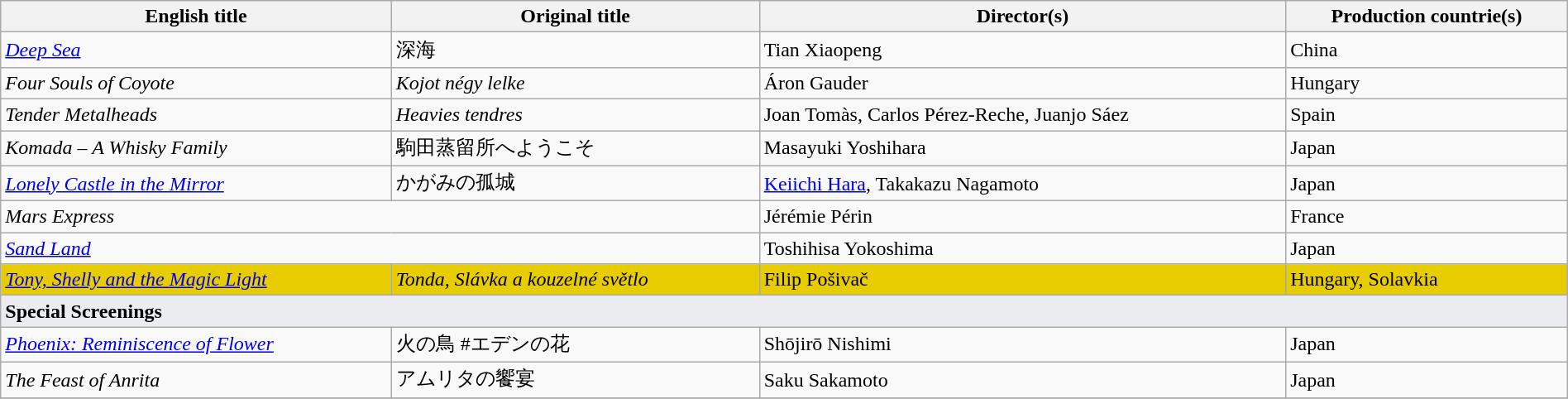<table class="sortable wikitable" style="width:100%; margin-bottom:4px" cellpadding="5">
<tr>
<th scope="col">English title</th>
<th scope="col">Original title</th>
<th scope="col">Director(s)</th>
<th scope="col">Production countrie(s)</th>
</tr>
<tr>
<td><em><a href='#'>Deep Sea</a></em></td>
<td>深海</td>
<td>Tian Xiaopeng</td>
<td>China</td>
</tr>
<tr>
<td><em>Four Souls of Coyote</em></td>
<td><em>Kojot négy lelke</em></td>
<td>Áron Gauder</td>
<td>Hungary</td>
</tr>
<tr>
<td><em>Tender Metalheads</em></td>
<td><em>Heavies tendres</em></td>
<td>Joan Tomàs, Carlos Pérez-Reche, Juanjo Sáez</td>
<td>Spain</td>
</tr>
<tr>
<td><em>Komada – A Whisky Family</em></td>
<td>駒田蒸留所へようこそ</td>
<td>Masayuki Yoshihara</td>
<td>Japan</td>
</tr>
<tr>
<td><em><a href='#'>Lonely Castle in the Mirror</a></em></td>
<td>かがみの孤城</td>
<td><a href='#'>Keiichi Hara</a>, Takakazu Nagamoto</td>
<td>Japan</td>
</tr>
<tr>
<td colspan="2"><em>Mars Express</em></td>
<td>Jérémie Périn</td>
<td>France</td>
</tr>
<tr>
<td colspan="2"><em><a href='#'>Sand Land</a></em></td>
<td>Toshihisa Yokoshima</td>
<td>Japan</td>
</tr>
<tr style="background:#E7CD00;">
<td><em><a href='#'>Tony, Shelly and the Magic Light</a></em></td>
<td><em>Tonda, Slávka a kouzelné světlo</em></td>
<td>Filip Pošivač</td>
<td>Hungary, Solavkia</td>
</tr>
<tr>
<td colspan=4 class="center" style="padding-center:120px; background-color:#EAECF0"><strong>Special Screenings</strong></td>
</tr>
<tr>
<td><em><a href='#'>Phoenix: Reminiscence of Flower</a></em></td>
<td>火の鳥 #エデンの花</td>
<td>Shōjirō Nishimi</td>
<td>Japan</td>
</tr>
<tr>
<td><em>The Feast of Anrita</em></td>
<td>アムリタの饗宴</td>
<td>Saku Sakamoto</td>
<td>Japan</td>
</tr>
<tr>
</tr>
</table>
